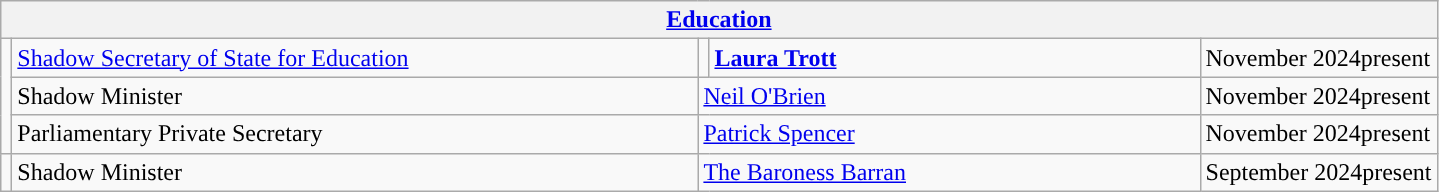<table class="wikitable">
<tr>
<th colspan="5"><a href='#'>Education</a></th>
</tr>
<tr>
<td rowspan="3" style="background: "></td>
<td style="width: 450px;"><a href='#'>Shadow Secretary of State for Education</a></td>
<td style="background: "></td>
<td style="width: 320px;"><a href='#'><strong>Laura Trott</strong></a></td>
<td>November 2024present</td>
</tr>
<tr>
<td>Shadow Minister</td>
<td colspan="2"><a href='#'>Neil O'Brien</a></td>
<td>November 2024present</td>
</tr>
<tr>
<td>Parliamentary Private Secretary</td>
<td colspan="2"><a href='#'>Patrick Spencer</a></td>
<td>November 2024present</td>
</tr>
<tr>
<td style="background: "></td>
<td>Shadow Minister</td>
<td colspan="2"><a href='#'>The Baroness Barran</a></td>
<td>September 2024present</td>
</tr>
</table>
